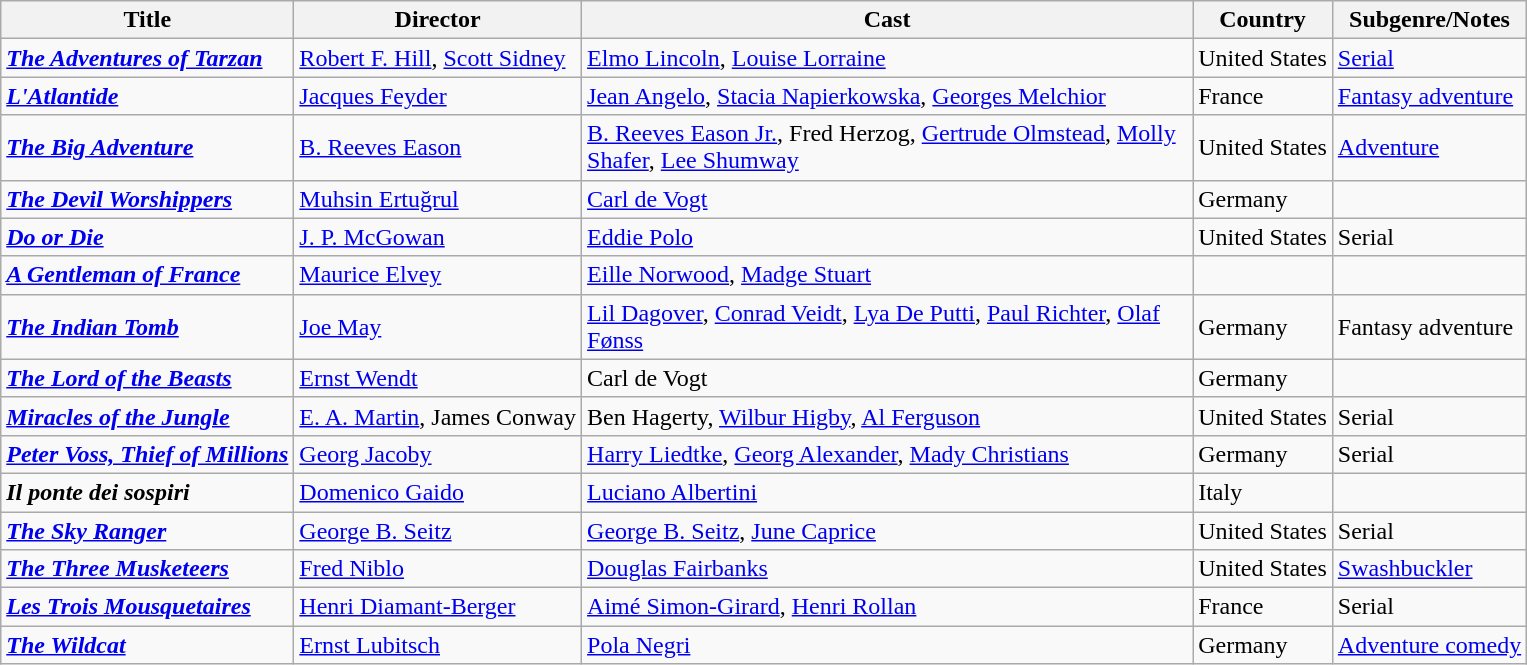<table class="wikitable">
<tr>
<th>Title</th>
<th>Director</th>
<th style="width: 400px;">Cast</th>
<th>Country</th>
<th>Subgenre/Notes</th>
</tr>
<tr>
<td><strong><em><a href='#'>The Adventures of Tarzan</a></em></strong></td>
<td><a href='#'>Robert F. Hill</a>, <a href='#'>Scott Sidney</a></td>
<td><a href='#'>Elmo Lincoln</a>, <a href='#'>Louise Lorraine</a></td>
<td>United States</td>
<td><a href='#'>Serial</a></td>
</tr>
<tr>
<td><strong><em><a href='#'>L'Atlantide</a></em></strong></td>
<td><a href='#'>Jacques Feyder</a></td>
<td><a href='#'>Jean Angelo</a>, <a href='#'>Stacia Napierkowska</a>, <a href='#'>Georges Melchior</a></td>
<td>France</td>
<td><a href='#'>Fantasy adventure</a></td>
</tr>
<tr>
<td><strong><em><a href='#'>The Big Adventure</a></em></strong></td>
<td><a href='#'>B. Reeves Eason</a></td>
<td><a href='#'>B. Reeves Eason Jr.</a>, Fred Herzog, <a href='#'>Gertrude Olmstead</a>, <a href='#'>Molly Shafer</a>, <a href='#'>Lee Shumway</a></td>
<td>United States</td>
<td><a href='#'>Adventure</a></td>
</tr>
<tr>
<td><strong><em><a href='#'>The Devil Worshippers</a></em></strong></td>
<td><a href='#'>Muhsin Ertuğrul</a></td>
<td><a href='#'>Carl de Vogt</a></td>
<td>Germany</td>
<td></td>
</tr>
<tr>
<td><strong><em><a href='#'>Do or Die</a></em></strong></td>
<td><a href='#'>J. P. McGowan</a></td>
<td><a href='#'>Eddie Polo</a></td>
<td>United States</td>
<td>Serial</td>
</tr>
<tr>
<td><strong><em><a href='#'>A Gentleman of France</a></em></strong></td>
<td><a href='#'>Maurice Elvey</a></td>
<td><a href='#'>Eille Norwood</a>, <a href='#'>Madge Stuart</a></td>
<td></td>
<td></td>
</tr>
<tr>
<td><strong><em><a href='#'>The Indian Tomb</a></em></strong></td>
<td><a href='#'>Joe May</a></td>
<td><a href='#'>Lil Dagover</a>, <a href='#'>Conrad Veidt</a>, <a href='#'>Lya De Putti</a>, <a href='#'>Paul Richter</a>, <a href='#'>Olaf Fønss</a></td>
<td>Germany</td>
<td>Fantasy adventure</td>
</tr>
<tr>
<td><strong><em><a href='#'>The Lord of the Beasts</a></em></strong></td>
<td><a href='#'>Ernst Wendt</a></td>
<td>Carl de Vogt</td>
<td>Germany</td>
<td></td>
</tr>
<tr>
<td><strong><em><a href='#'>Miracles of the Jungle</a></em></strong></td>
<td><a href='#'>E. A. Martin</a>, James Conway</td>
<td>Ben Hagerty, <a href='#'>Wilbur Higby</a>, <a href='#'>Al Ferguson</a></td>
<td>United States</td>
<td>Serial</td>
</tr>
<tr>
<td><strong><em><a href='#'>Peter Voss, Thief of Millions</a></em></strong></td>
<td><a href='#'>Georg Jacoby</a></td>
<td><a href='#'>Harry Liedtke</a>, <a href='#'>Georg Alexander</a>, <a href='#'>Mady Christians</a></td>
<td>Germany</td>
<td>Serial</td>
</tr>
<tr>
<td><strong><em>Il ponte dei sospiri</em></strong></td>
<td><a href='#'>Domenico Gaido</a></td>
<td><a href='#'>Luciano Albertini</a></td>
<td>Italy</td>
<td></td>
</tr>
<tr>
<td><strong><em><a href='#'>The Sky Ranger</a></em></strong></td>
<td><a href='#'>George B. Seitz</a></td>
<td><a href='#'>George B. Seitz</a>, <a href='#'>June Caprice</a></td>
<td>United States</td>
<td>Serial</td>
</tr>
<tr>
<td><strong><em><a href='#'>The Three Musketeers</a></em></strong></td>
<td><a href='#'>Fred Niblo</a></td>
<td><a href='#'>Douglas Fairbanks</a></td>
<td>United States</td>
<td><a href='#'>Swashbuckler</a></td>
</tr>
<tr>
<td><strong><em><a href='#'>Les Trois Mousquetaires</a></em></strong></td>
<td><a href='#'>Henri Diamant-Berger</a></td>
<td><a href='#'>Aimé Simon-Girard</a>, <a href='#'>Henri Rollan</a></td>
<td>France</td>
<td>Serial</td>
</tr>
<tr>
<td><strong><em><a href='#'>The Wildcat</a></em></strong></td>
<td><a href='#'>Ernst Lubitsch</a></td>
<td><a href='#'>Pola Negri</a></td>
<td>Germany</td>
<td><a href='#'>Adventure comedy</a></td>
</tr>
</table>
